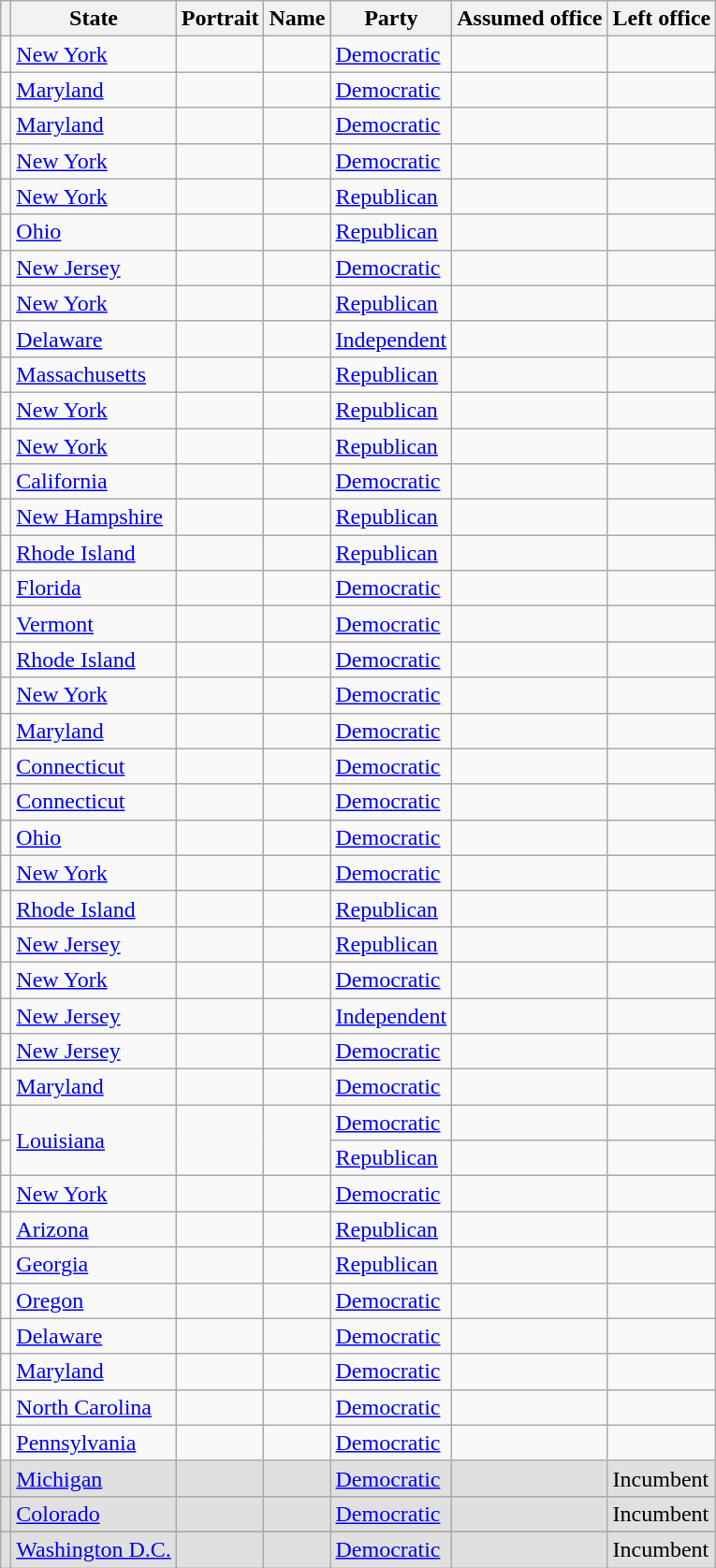<table class="sortable wikitable">
<tr>
<th></th>
<th>State</th>
<th>Portrait</th>
<th>Name</th>
<th>Party</th>
<th>Assumed office</th>
<th>Left office</th>
</tr>
<tr>
<td></td>
<td><a href='#'>New York</a></td>
<td></td>
<td></td>
<td><a href='#'>Democratic</a></td>
<td></td>
<td></td>
</tr>
<tr>
<td></td>
<td><a href='#'>Maryland</a></td>
<td></td>
<td></td>
<td><a href='#'>Democratic</a></td>
<td></td>
<td></td>
</tr>
<tr>
<td></td>
<td><a href='#'>Maryland</a></td>
<td></td>
<td></td>
<td><a href='#'>Democratic</a></td>
<td></td>
<td></td>
</tr>
<tr>
<td></td>
<td><a href='#'>New York</a></td>
<td></td>
<td></td>
<td><a href='#'>Democratic</a></td>
<td></td>
<td></td>
</tr>
<tr>
<td></td>
<td><a href='#'>New York</a></td>
<td></td>
<td></td>
<td><a href='#'>Republican</a></td>
<td></td>
<td></td>
</tr>
<tr>
<td></td>
<td><a href='#'>Ohio</a></td>
<td></td>
<td></td>
<td><a href='#'>Republican</a></td>
<td></td>
<td></td>
</tr>
<tr>
<td></td>
<td><a href='#'>New Jersey</a></td>
<td></td>
<td></td>
<td><a href='#'>Democratic</a></td>
<td></td>
<td></td>
</tr>
<tr>
<td></td>
<td><a href='#'>New York</a></td>
<td></td>
<td></td>
<td><a href='#'>Republican</a></td>
<td></td>
<td></td>
</tr>
<tr>
<td></td>
<td><a href='#'>Delaware</a></td>
<td></td>
<td></td>
<td><a href='#'>Independent</a></td>
<td></td>
<td></td>
</tr>
<tr>
<td></td>
<td><a href='#'>Massachusetts</a></td>
<td></td>
<td></td>
<td><a href='#'>Republican</a></td>
<td></td>
<td></td>
</tr>
<tr>
<td></td>
<td><a href='#'>New York</a></td>
<td></td>
<td></td>
<td><a href='#'>Republican</a></td>
<td></td>
<td></td>
</tr>
<tr>
<td></td>
<td><a href='#'>New York</a></td>
<td></td>
<td></td>
<td><a href='#'>Republican</a></td>
<td></td>
<td></td>
</tr>
<tr>
<td></td>
<td><a href='#'>California</a></td>
<td></td>
<td></td>
<td><a href='#'>Democratic</a></td>
<td></td>
<td></td>
</tr>
<tr>
<td></td>
<td><a href='#'>New Hampshire</a></td>
<td></td>
<td></td>
<td><a href='#'>Republican</a></td>
<td></td>
<td></td>
</tr>
<tr>
<td></td>
<td><a href='#'>Rhode Island</a></td>
<td></td>
<td></td>
<td><a href='#'>Republican</a></td>
<td></td>
<td></td>
</tr>
<tr>
<td></td>
<td><a href='#'>Florida</a></td>
<td></td>
<td></td>
<td><a href='#'>Democratic</a></td>
<td></td>
<td></td>
</tr>
<tr>
<td></td>
<td><a href='#'>Vermont</a></td>
<td></td>
<td></td>
<td><a href='#'>Democratic</a></td>
<td></td>
<td></td>
</tr>
<tr>
<td></td>
<td><a href='#'>Rhode Island</a></td>
<td></td>
<td></td>
<td><a href='#'>Democratic</a></td>
<td></td>
<td></td>
</tr>
<tr>
<td></td>
<td><a href='#'>New York</a></td>
<td></td>
<td></td>
<td><a href='#'>Democratic</a></td>
<td></td>
<td></td>
</tr>
<tr>
<td></td>
<td><a href='#'>Maryland</a></td>
<td></td>
<td></td>
<td><a href='#'>Democratic</a></td>
<td></td>
<td></td>
</tr>
<tr>
<td></td>
<td><a href='#'>Connecticut</a></td>
<td></td>
<td></td>
<td><a href='#'>Democratic</a></td>
<td></td>
<td></td>
</tr>
<tr>
<td></td>
<td><a href='#'>Connecticut</a></td>
<td></td>
<td></td>
<td><a href='#'>Democratic</a></td>
<td></td>
<td></td>
</tr>
<tr>
<td></td>
<td><a href='#'>Ohio</a></td>
<td></td>
<td></td>
<td><a href='#'>Democratic</a></td>
<td></td>
<td></td>
</tr>
<tr>
<td></td>
<td><a href='#'>New York</a></td>
<td></td>
<td></td>
<td><a href='#'>Democratic</a></td>
<td></td>
<td></td>
</tr>
<tr>
<td></td>
<td><a href='#'>Rhode Island</a></td>
<td></td>
<td></td>
<td><a href='#'>Republican</a></td>
<td></td>
<td></td>
</tr>
<tr>
<td></td>
<td><a href='#'>New Jersey</a></td>
<td></td>
<td></td>
<td><a href='#'>Republican</a></td>
<td></td>
<td></td>
</tr>
<tr>
<td></td>
<td><a href='#'>New York</a></td>
<td></td>
<td></td>
<td><a href='#'>Democratic</a></td>
<td></td>
<td></td>
</tr>
<tr>
<td></td>
<td><a href='#'>New Jersey</a></td>
<td></td>
<td></td>
<td><a href='#'>Independent</a></td>
<td></td>
<td></td>
</tr>
<tr>
<td></td>
<td><a href='#'>New Jersey</a></td>
<td></td>
<td></td>
<td><a href='#'>Democratic</a></td>
<td></td>
<td></td>
</tr>
<tr>
<td></td>
<td><a href='#'>Maryland</a></td>
<td></td>
<td></td>
<td><a href='#'>Democratic</a></td>
<td></td>
<td></td>
</tr>
<tr>
<td></td>
<td rowspan=2><a href='#'>Louisiana</a></td>
<td rowspan=2></td>
<td rowspan=2></td>
<td><a href='#'>Democratic</a></td>
<td></td>
<td></td>
</tr>
<tr>
<td></td>
<td><a href='#'>Republican</a></td>
<td></td>
<td></td>
</tr>
<tr>
<td></td>
<td><a href='#'>New York</a></td>
<td></td>
<td></td>
<td><a href='#'>Democratic</a></td>
<td></td>
<td></td>
</tr>
<tr>
<td></td>
<td><a href='#'>Arizona</a></td>
<td></td>
<td></td>
<td><a href='#'>Republican</a></td>
<td></td>
<td></td>
</tr>
<tr>
<td></td>
<td><a href='#'>Georgia</a></td>
<td></td>
<td></td>
<td><a href='#'>Republican</a></td>
<td></td>
<td></td>
</tr>
<tr>
<td></td>
<td><a href='#'>Oregon</a></td>
<td></td>
<td></td>
<td><a href='#'>Democratic</a></td>
<td></td>
<td></td>
</tr>
<tr>
<td></td>
<td><a href='#'>Delaware</a></td>
<td></td>
<td></td>
<td><a href='#'>Democratic</a></td>
<td></td>
<td></td>
</tr>
<tr>
<td></td>
<td><a href='#'>Maryland</a></td>
<td></td>
<td></td>
<td><a href='#'>Democratic</a></td>
<td></td>
<td></td>
</tr>
<tr>
<td></td>
<td><a href='#'>North Carolina</a></td>
<td></td>
<td></td>
<td><a href='#'>Democratic</a></td>
<td></td>
<td></td>
</tr>
<tr>
<td></td>
<td><a href='#'>Pennsylvania</a></td>
<td></td>
<td></td>
<td><a href='#'>Democratic</a></td>
<td></td>
<td></td>
</tr>
<tr style="background:#e0e0e0">
<td></td>
<td><a href='#'>Michigan</a></td>
<td></td>
<td></td>
<td><a href='#'>Democratic</a></td>
<td></td>
<td>Incumbent</td>
</tr>
<tr style="background:#e0e0e0">
<td></td>
<td><a href='#'>Colorado</a></td>
<td></td>
<td></td>
<td><a href='#'>Democratic</a></td>
<td></td>
<td>Incumbent</td>
</tr>
<tr>
</tr>
<tr style="background:#e0e0e0">
<td></td>
<td><a href='#'>Washington D.C.</a></td>
<td></td>
<td></td>
<td><a href='#'>Democratic</a></td>
<td></td>
<td>Incumbent</td>
</tr>
</table>
